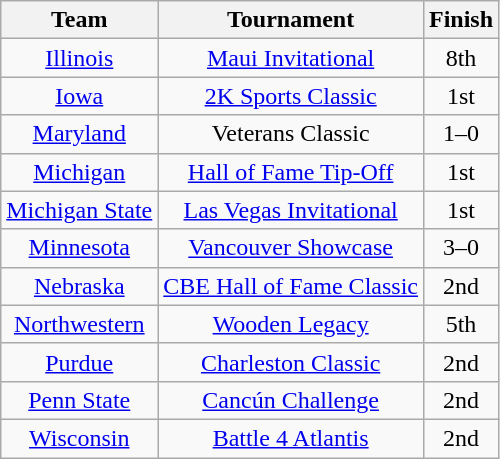<table class="wikitable">
<tr>
<th>Team</th>
<th>Tournament</th>
<th>Finish</th>
</tr>
<tr style="text-align:center;">
<td><a href='#'>Illinois</a></td>
<td><a href='#'>Maui Invitational</a></td>
<td>8th</td>
</tr>
<tr style="text-align:center;">
<td><a href='#'>Iowa</a></td>
<td><a href='#'>2K Sports Classic</a></td>
<td>1st</td>
</tr>
<tr style="text-align:center;">
<td><a href='#'>Maryland</a></td>
<td>Veterans Classic</td>
<td>1–0</td>
</tr>
<tr style="text-align:center;">
<td><a href='#'>Michigan</a></td>
<td><a href='#'>Hall of Fame Tip-Off</a></td>
<td>1st</td>
</tr>
<tr style="text-align:center;">
<td><a href='#'>Michigan State</a></td>
<td><a href='#'>Las Vegas Invitational</a></td>
<td>1st</td>
</tr>
<tr style="text-align:center;">
<td><a href='#'>Minnesota</a></td>
<td><a href='#'>Vancouver Showcase</a></td>
<td>3–0</td>
</tr>
<tr style="text-align:center;">
<td><a href='#'>Nebraska</a></td>
<td><a href='#'>CBE Hall of Fame Classic</a></td>
<td>2nd</td>
</tr>
<tr style="text-align:center;">
<td><a href='#'>Northwestern</a></td>
<td><a href='#'>Wooden Legacy</a></td>
<td>5th</td>
</tr>
<tr style="text-align:center;">
<td><a href='#'>Purdue</a></td>
<td><a href='#'>Charleston Classic</a></td>
<td>2nd</td>
</tr>
<tr style="text-align:center;">
<td><a href='#'>Penn State</a></td>
<td><a href='#'>Cancún Challenge</a></td>
<td>2nd</td>
</tr>
<tr style="text-align:center;">
<td><a href='#'>Wisconsin</a></td>
<td><a href='#'>Battle 4 Atlantis</a></td>
<td>2nd</td>
</tr>
</table>
